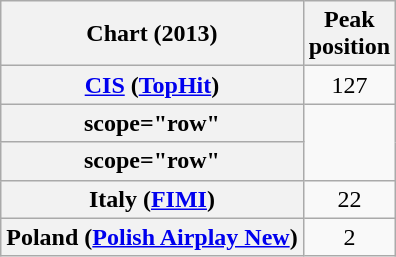<table class="wikitable sortable plainrowheaders">
<tr>
<th>Chart (2013)</th>
<th>Peak<br>position</th>
</tr>
<tr>
<th scope="row"><a href='#'>CIS</a> (<a href='#'>TopHit</a>)</th>
<td align="center">127</td>
</tr>
<tr>
<th>scope="row" </th>
</tr>
<tr>
<th>scope="row" </th>
</tr>
<tr>
<th scope="row">Italy (<a href='#'>FIMI</a>)</th>
<td align="center">22</td>
</tr>
<tr>
<th scope="row">Poland (<a href='#'>Polish Airplay New</a>)</th>
<td align="center">2</td>
</tr>
</table>
